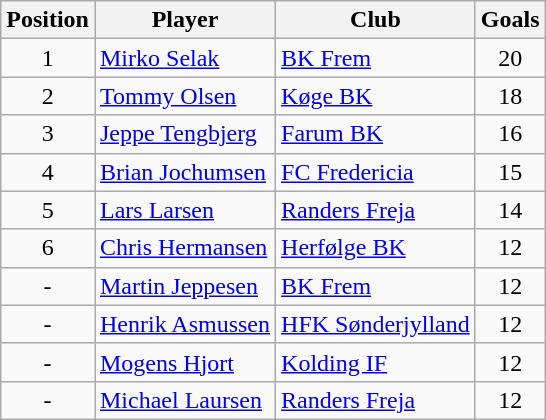<table class="wikitable" style="text-align: center;">
<tr>
<th>Position</th>
<th>Player</th>
<th>Club</th>
<th>Goals</th>
</tr>
<tr>
<td>1</td>
<td style="text-align:left;"><a href='#'>Mirko Selak</a></td>
<td style="text-align:left;"><a href='#'>BK Frem</a></td>
<td>20</td>
</tr>
<tr>
<td>2</td>
<td style="text-align:left;"><a href='#'>Tommy Olsen</a></td>
<td style="text-align:left;"><a href='#'>Køge BK</a></td>
<td>18</td>
</tr>
<tr>
<td>3</td>
<td style="text-align:left;"><a href='#'>Jeppe Tengbjerg</a></td>
<td style="text-align:left;"><a href='#'>Farum BK</a></td>
<td>16</td>
</tr>
<tr>
<td>4</td>
<td style="text-align:left;"><a href='#'>Brian Jochumsen</a></td>
<td style="text-align:left;"><a href='#'>FC Fredericia</a></td>
<td>15</td>
</tr>
<tr>
<td>5</td>
<td style="text-align:left;"><a href='#'>Lars Larsen</a></td>
<td style="text-align:left;"><a href='#'>Randers Freja</a></td>
<td>14</td>
</tr>
<tr>
<td>6</td>
<td style="text-align:left;"><a href='#'>Chris Hermansen</a></td>
<td style="text-align:left;"><a href='#'>Herfølge BK</a></td>
<td>12</td>
</tr>
<tr>
<td>-</td>
<td style="text-align:left;"><a href='#'>Martin Jeppesen</a></td>
<td style="text-align:left;"><a href='#'>BK Frem</a></td>
<td>12</td>
</tr>
<tr>
<td>-</td>
<td style="text-align:left;"><a href='#'>Henrik Asmussen</a></td>
<td style="text-align:left;"><a href='#'>HFK Sønderjylland</a></td>
<td>12</td>
</tr>
<tr>
<td>-</td>
<td style="text-align:left;"><a href='#'>Mogens Hjort</a></td>
<td style="text-align:left;"><a href='#'>Kolding IF</a></td>
<td>12</td>
</tr>
<tr>
<td>-</td>
<td style="text-align:left;"><a href='#'>Michael Laursen</a></td>
<td style="text-align:left;"><a href='#'>Randers Freja</a></td>
<td>12</td>
</tr>
</table>
